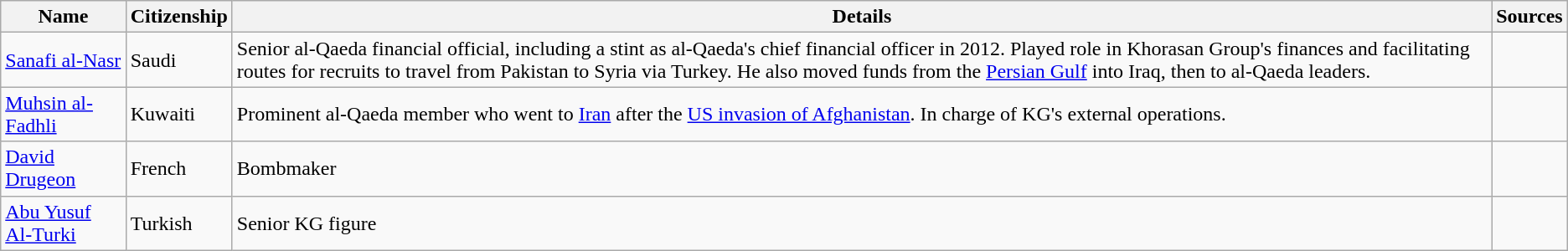<table class="wikitable sortable">
<tr>
<th>Name</th>
<th>Citizenship</th>
<th>Details</th>
<th>Sources</th>
</tr>
<tr>
<td><a href='#'>Sanafi al-Nasr</a></td>
<td>Saudi</td>
<td>Senior al-Qaeda financial official, including a stint as al-Qaeda's chief financial officer in 2012. Played role in Khorasan Group's finances and facilitating routes for recruits to travel from Pakistan to Syria via Turkey. He also moved funds from the <a href='#'>Persian Gulf</a> into Iraq, then to al-Qaeda leaders.</td>
<td></td>
</tr>
<tr>
<td><a href='#'>Muhsin al-Fadhli</a></td>
<td>Kuwaiti</td>
<td>Prominent al-Qaeda member who went to <a href='#'>Iran</a> after the <a href='#'>US invasion of Afghanistan</a>. In charge of KG's external operations.</td>
<td></td>
</tr>
<tr>
<td><a href='#'>David Drugeon</a></td>
<td>French</td>
<td>Bombmaker</td>
<td></td>
</tr>
<tr>
<td><a href='#'>Abu Yusuf Al-Turki</a></td>
<td>Turkish</td>
<td>Senior KG figure</td>
<td></td>
</tr>
</table>
